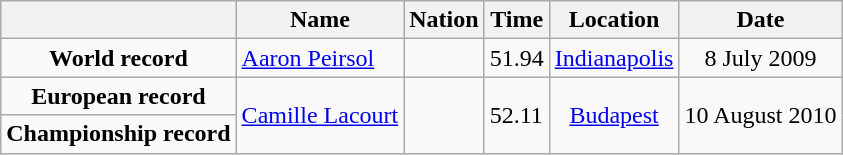<table class=wikitable style=text-align:center>
<tr>
<th></th>
<th>Name</th>
<th>Nation</th>
<th>Time</th>
<th>Location</th>
<th>Date</th>
</tr>
<tr>
<td><strong>World record</strong></td>
<td align=left><a href='#'>Aaron Peirsol</a></td>
<td align=left></td>
<td align=left>51.94</td>
<td><a href='#'>Indianapolis</a></td>
<td>8 July 2009</td>
</tr>
<tr>
<td><strong>European record</strong></td>
<td align=left rowspan=2><a href='#'>Camille Lacourt</a></td>
<td align=left rowspan=2></td>
<td align=left rowspan=2>52.11</td>
<td rowspan=2><a href='#'>Budapest</a></td>
<td rowspan=2>10 August 2010</td>
</tr>
<tr>
<td><strong>Championship record</strong></td>
</tr>
</table>
